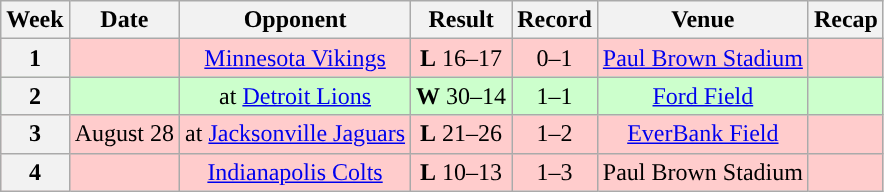<table class="wikitable" style="text-align:center">
<tr>
<th>Week</th>
<th>Date</th>
<th>Opponent</th>
<th>Result</th>
<th>Record</th>
<th>Venue</th>
<th>Recap</th>
</tr>
<tr style="background:#fcc">
<th>1</th>
<td></td>
<td><a href='#'>Minnesota Vikings</a></td>
<td><strong>L</strong> 16–17</td>
<td>0–1</td>
<td><a href='#'>Paul Brown Stadium</a></td>
<td></td>
</tr>
<tr style="background:#cfc">
<th>2</th>
<td></td>
<td>at <a href='#'>Detroit Lions</a></td>
<td><strong>W</strong> 30–14</td>
<td>1–1</td>
<td><a href='#'>Ford Field</a></td>
<td></td>
</tr>
<tr style="background:#fcc">
<th>3</th>
<td>August 28</td>
<td>at <a href='#'>Jacksonville Jaguars</a></td>
<td><strong>L</strong> 21–26</td>
<td>1–2</td>
<td><a href='#'>EverBank Field</a></td>
<td></td>
</tr>
<tr style="background:#fcc">
<th>4</th>
<td></td>
<td><a href='#'>Indianapolis Colts</a></td>
<td><strong>L</strong> 10–13</td>
<td>1–3</td>
<td>Paul Brown Stadium</td>
<td></td>
</tr>
</table>
